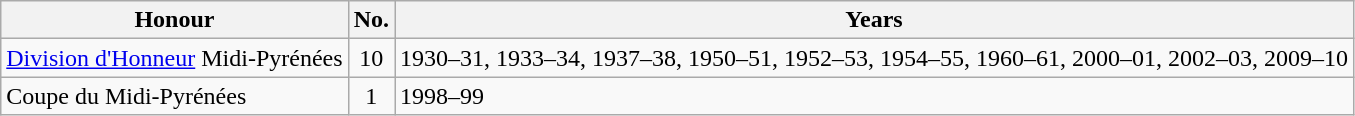<table class="wikitable">
<tr>
<th>Honour</th>
<th>No.</th>
<th>Years</th>
</tr>
<tr>
<td><a href='#'>Division d'Honneur</a> Midi-Pyrénées</td>
<td align="center">10</td>
<td>1930–31, 1933–34, 1937–38, 1950–51, 1952–53, 1954–55, 1960–61, 2000–01, 2002–03, 2009–10</td>
</tr>
<tr>
<td>Coupe du Midi-Pyrénées</td>
<td align="center">1</td>
<td>1998–99</td>
</tr>
</table>
